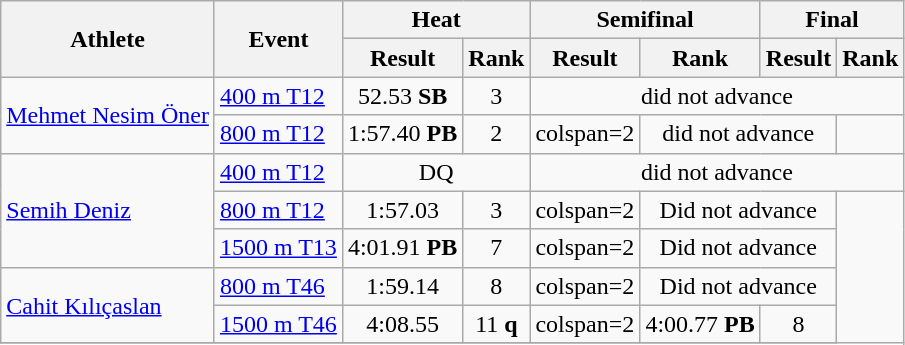<table class="wikitable">
<tr>
<th rowspan="2">Athlete</th>
<th rowspan="2">Event</th>
<th colspan="2">Heat</th>
<th colspan="2">Semifinal</th>
<th colspan="2">Final</th>
</tr>
<tr>
<th>Result</th>
<th>Rank</th>
<th>Result</th>
<th>Rank</th>
<th>Result</th>
<th>Rank</th>
</tr>
<tr>
<td rowspan="2"><a href='#'>Mehmet Nesim Öner</a></td>
<td><a href='#'>400 m T12</a></td>
<td align="center">52.53 <strong>SB</strong></td>
<td align="center">3</td>
<td align="center" colspan="4">did not advance</td>
</tr>
<tr>
<td><a href='#'>800 m T12</a></td>
<td align="center">1:57.40 <strong>PB</strong></td>
<td align="center">2</td>
<td>colspan=2 </td>
<td align="center" colspan="2">did not advance</td>
</tr>
<tr>
<td rowspan="3"><a href='#'>Semih Deniz</a></td>
<td><a href='#'>400 m T12</a></td>
<td align="center" colspan="2">DQ</td>
<td align="center" colspan="4">did not advance</td>
</tr>
<tr>
<td><a href='#'>800 m T12</a></td>
<td align="center">1:57.03</td>
<td align="center">3</td>
<td>colspan=2 </td>
<td align="center" colspan="2">Did not advance</td>
</tr>
<tr>
<td><a href='#'>1500 m T13</a></td>
<td align="center">4:01.91 <strong>PB</strong></td>
<td align="center">7</td>
<td>colspan=2 </td>
<td align="center" colspan="2">Did not advance</td>
</tr>
<tr>
<td rowspan="2"><a href='#'>Cahit Kılıçaslan</a></td>
<td><a href='#'>800 m T46</a></td>
<td align="center">1:59.14</td>
<td align="center">8</td>
<td>colspan=2 </td>
<td align="center" colspan="2">Did not advance</td>
</tr>
<tr>
<td><a href='#'>1500 m T46</a></td>
<td align="center">4:08.55</td>
<td align="center">11 <strong>q</strong></td>
<td>colspan=2 </td>
<td align="center">4:00.77 <strong>PB</strong></td>
<td align="center">8</td>
</tr>
<tr>
</tr>
</table>
